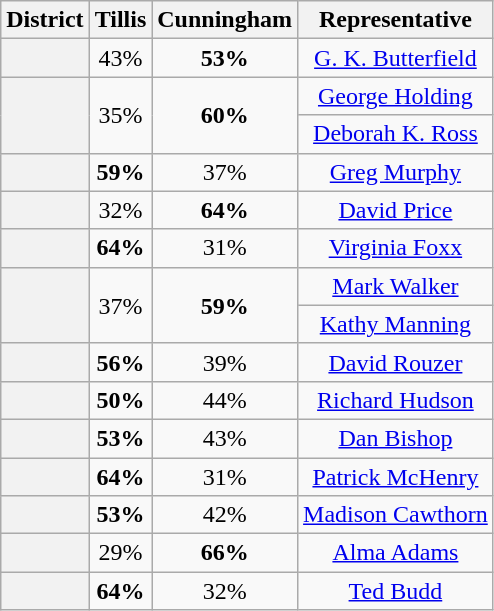<table class=wikitable>
<tr>
<th>District</th>
<th>Tillis</th>
<th>Cunningham</th>
<th>Representative</th>
</tr>
<tr align=center>
<th></th>
<td>43%</td>
<td><strong>53%</strong></td>
<td><a href='#'>G. K. Butterfield</a></td>
</tr>
<tr align=center>
<th rowspan=2 ></th>
<td rowspan=2>35%</td>
<td rowspan=2><strong>60%</strong></td>
<td><a href='#'>George Holding</a></td>
</tr>
<tr align=center>
<td><a href='#'>Deborah K. Ross</a></td>
</tr>
<tr align=center>
<th></th>
<td><strong>59%</strong></td>
<td>37%</td>
<td><a href='#'>Greg Murphy</a></td>
</tr>
<tr align=center>
<th></th>
<td>32%</td>
<td><strong>64%</strong></td>
<td><a href='#'>David Price</a></td>
</tr>
<tr align=center>
<th></th>
<td><strong>64%</strong></td>
<td>31%</td>
<td><a href='#'>Virginia Foxx</a></td>
</tr>
<tr align=center>
<th rowspan=2 ></th>
<td rowspan=2>37%</td>
<td rowspan=2><strong>59%</strong></td>
<td><a href='#'>Mark Walker</a></td>
</tr>
<tr align=center>
<td><a href='#'>Kathy Manning</a></td>
</tr>
<tr align=center>
<th></th>
<td><strong>56%</strong></td>
<td>39%</td>
<td><a href='#'>David Rouzer</a></td>
</tr>
<tr align=center>
<th></th>
<td><strong>50%</strong></td>
<td>44%</td>
<td><a href='#'>Richard Hudson</a></td>
</tr>
<tr align=center>
<th></th>
<td><strong>53%</strong></td>
<td>43%</td>
<td><a href='#'>Dan Bishop</a></td>
</tr>
<tr align=center>
<th></th>
<td><strong>64%</strong></td>
<td>31%</td>
<td><a href='#'>Patrick McHenry</a></td>
</tr>
<tr align=center>
<th></th>
<td><strong>53%</strong></td>
<td>42%</td>
<td><a href='#'>Madison Cawthorn</a></td>
</tr>
<tr align=center>
<th></th>
<td>29%</td>
<td><strong>66%</strong></td>
<td><a href='#'>Alma Adams</a></td>
</tr>
<tr align=center>
<th></th>
<td><strong>64%</strong></td>
<td>32%</td>
<td><a href='#'>Ted Budd</a></td>
</tr>
</table>
